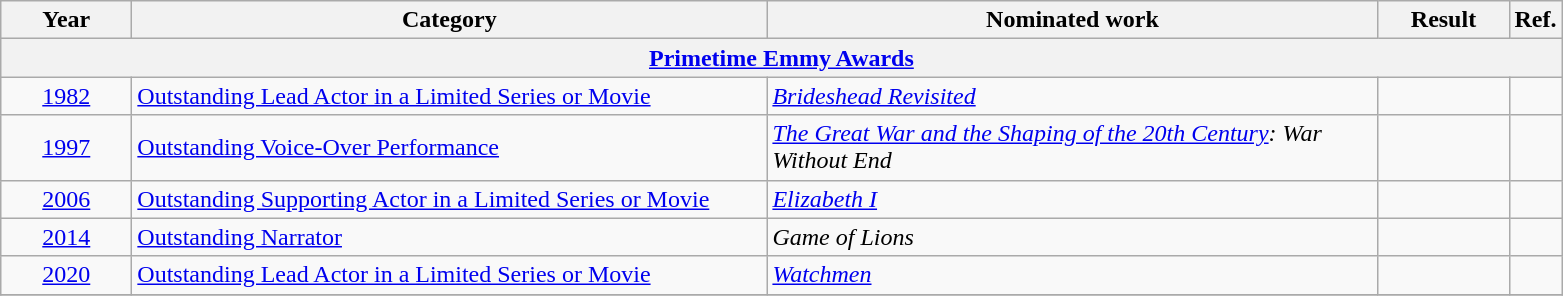<table class=wikitable>
<tr>
<th scope="col" style="width:5em;">Year</th>
<th scope="col" style="width:26em;">Category</th>
<th scope="col" style="width:25em;">Nominated work</th>
<th scope="col" style="width:5em;">Result</th>
<th>Ref.</th>
</tr>
<tr>
<th colspan=5><a href='#'>Primetime Emmy Awards</a></th>
</tr>
<tr>
<td style="text-align:center;"><a href='#'>1982</a></td>
<td><a href='#'>Outstanding Lead Actor in a Limited Series or Movie</a></td>
<td><em><a href='#'>Brideshead Revisited</a></em></td>
<td></td>
<td style="text-align:center;"></td>
</tr>
<tr>
<td style="text-align:center;"><a href='#'>1997</a></td>
<td><a href='#'>Outstanding Voice-Over Performance</a></td>
<td><em><a href='#'>The Great War and the Shaping of the 20th Century</a>: War Without End</em></td>
<td></td>
<td style="text-align:center;"></td>
</tr>
<tr>
<td style="text-align:center;"><a href='#'>2006</a></td>
<td><a href='#'>Outstanding Supporting Actor in a Limited Series or Movie</a></td>
<td><em><a href='#'>Elizabeth I</a></em></td>
<td></td>
<td style="text-align:center;"></td>
</tr>
<tr>
<td style="text-align:center;"><a href='#'>2014</a></td>
<td><a href='#'>Outstanding Narrator</a></td>
<td><em>Game of Lions</em></td>
<td></td>
<td style="text-align:center;"></td>
</tr>
<tr>
<td style="text-align:center;"><a href='#'>2020</a></td>
<td><a href='#'>Outstanding Lead Actor in a Limited Series or Movie</a></td>
<td><em><a href='#'>Watchmen</a></em></td>
<td></td>
<td style="text-align:center;"></td>
</tr>
<tr>
</tr>
</table>
